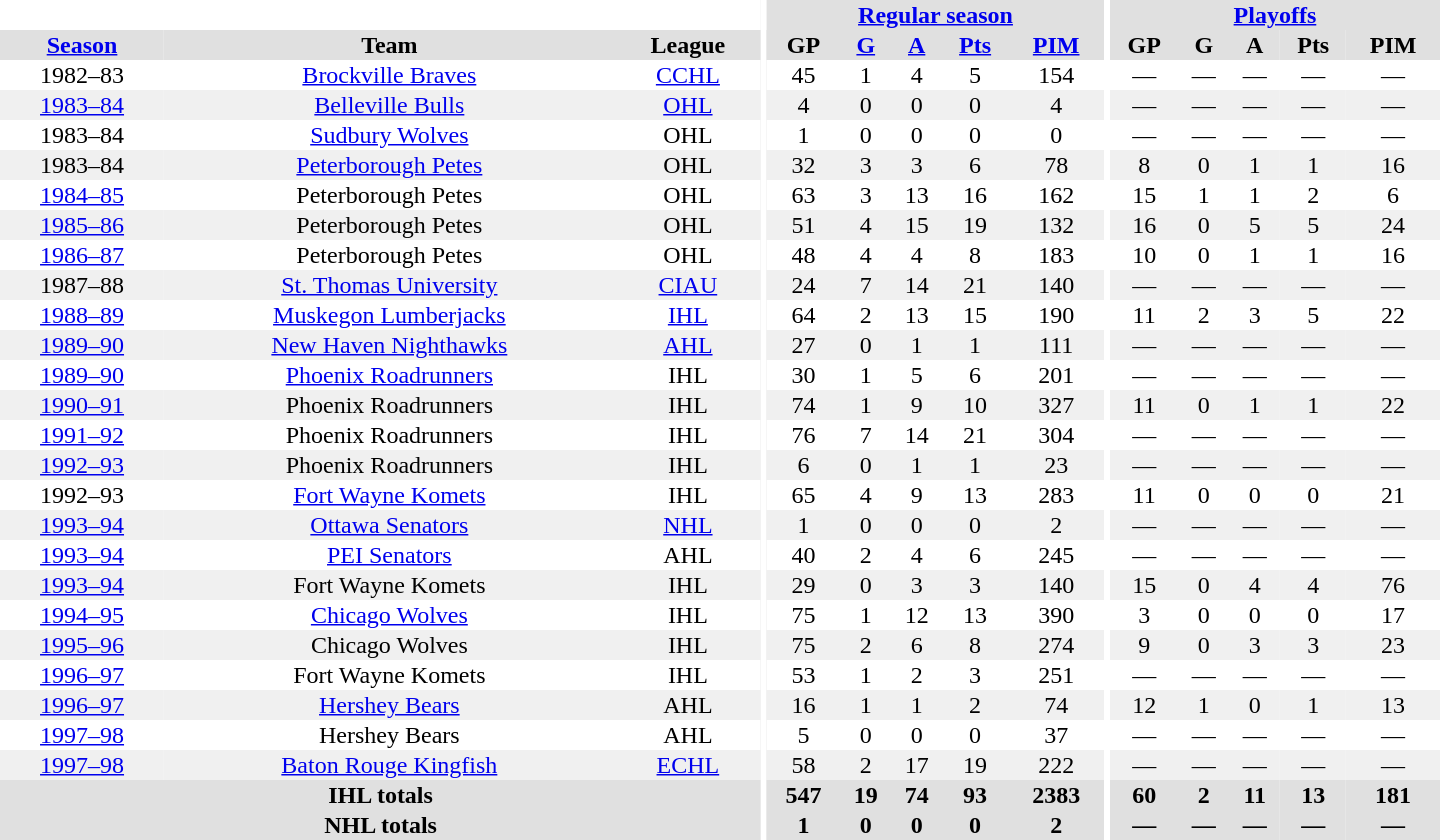<table border="0" cellpadding="1" cellspacing="0" style="text-align:center; width:60em">
<tr bgcolor="#e0e0e0">
<th colspan="3" bgcolor="#ffffff"></th>
<th rowspan="100" bgcolor="#ffffff"></th>
<th colspan="5"><a href='#'>Regular season</a></th>
<th rowspan="100" bgcolor="#ffffff"></th>
<th colspan="5"><a href='#'>Playoffs</a></th>
</tr>
<tr bgcolor="#e0e0e0">
<th><a href='#'>Season</a></th>
<th>Team</th>
<th>League</th>
<th>GP</th>
<th><a href='#'>G</a></th>
<th><a href='#'>A</a></th>
<th><a href='#'>Pts</a></th>
<th><a href='#'>PIM</a></th>
<th>GP</th>
<th>G</th>
<th>A</th>
<th>Pts</th>
<th>PIM</th>
</tr>
<tr>
<td>1982–83</td>
<td><a href='#'>Brockville Braves</a></td>
<td><a href='#'>CCHL</a></td>
<td>45</td>
<td>1</td>
<td>4</td>
<td>5</td>
<td>154</td>
<td>—</td>
<td>—</td>
<td>—</td>
<td>—</td>
<td>—</td>
</tr>
<tr bgcolor="#f0f0f0">
<td><a href='#'>1983–84</a></td>
<td><a href='#'>Belleville Bulls</a></td>
<td><a href='#'>OHL</a></td>
<td>4</td>
<td>0</td>
<td>0</td>
<td>0</td>
<td>4</td>
<td>—</td>
<td>—</td>
<td>—</td>
<td>—</td>
<td>—</td>
</tr>
<tr>
<td>1983–84</td>
<td><a href='#'>Sudbury Wolves</a></td>
<td>OHL</td>
<td>1</td>
<td>0</td>
<td>0</td>
<td>0</td>
<td>0</td>
<td>—</td>
<td>—</td>
<td>—</td>
<td>—</td>
<td>—</td>
</tr>
<tr bgcolor="#f0f0f0">
<td>1983–84</td>
<td><a href='#'>Peterborough Petes</a></td>
<td>OHL</td>
<td>32</td>
<td>3</td>
<td>3</td>
<td>6</td>
<td>78</td>
<td>8</td>
<td>0</td>
<td>1</td>
<td>1</td>
<td>16</td>
</tr>
<tr>
<td><a href='#'>1984–85</a></td>
<td>Peterborough Petes</td>
<td>OHL</td>
<td>63</td>
<td>3</td>
<td>13</td>
<td>16</td>
<td>162</td>
<td>15</td>
<td>1</td>
<td>1</td>
<td>2</td>
<td>6</td>
</tr>
<tr bgcolor="#f0f0f0">
<td><a href='#'>1985–86</a></td>
<td>Peterborough Petes</td>
<td>OHL</td>
<td>51</td>
<td>4</td>
<td>15</td>
<td>19</td>
<td>132</td>
<td>16</td>
<td>0</td>
<td>5</td>
<td>5</td>
<td>24</td>
</tr>
<tr>
<td><a href='#'>1986–87</a></td>
<td>Peterborough Petes</td>
<td>OHL</td>
<td>48</td>
<td>4</td>
<td>4</td>
<td>8</td>
<td>183</td>
<td>10</td>
<td>0</td>
<td>1</td>
<td>1</td>
<td>16</td>
</tr>
<tr bgcolor="#f0f0f0">
<td>1987–88</td>
<td><a href='#'>St. Thomas University</a></td>
<td><a href='#'>CIAU</a></td>
<td>24</td>
<td>7</td>
<td>14</td>
<td>21</td>
<td>140</td>
<td>—</td>
<td>—</td>
<td>—</td>
<td>—</td>
<td>—</td>
</tr>
<tr>
<td><a href='#'>1988–89</a></td>
<td><a href='#'>Muskegon Lumberjacks</a></td>
<td><a href='#'>IHL</a></td>
<td>64</td>
<td>2</td>
<td>13</td>
<td>15</td>
<td>190</td>
<td>11</td>
<td>2</td>
<td>3</td>
<td>5</td>
<td>22</td>
</tr>
<tr bgcolor="#f0f0f0">
<td><a href='#'>1989–90</a></td>
<td><a href='#'>New Haven Nighthawks</a></td>
<td><a href='#'>AHL</a></td>
<td>27</td>
<td>0</td>
<td>1</td>
<td>1</td>
<td>111</td>
<td>—</td>
<td>—</td>
<td>—</td>
<td>—</td>
<td>—</td>
</tr>
<tr>
<td><a href='#'>1989–90</a></td>
<td><a href='#'>Phoenix Roadrunners</a></td>
<td>IHL</td>
<td>30</td>
<td>1</td>
<td>5</td>
<td>6</td>
<td>201</td>
<td>—</td>
<td>—</td>
<td>—</td>
<td>—</td>
<td>—</td>
</tr>
<tr bgcolor="#f0f0f0">
<td><a href='#'>1990–91</a></td>
<td>Phoenix Roadrunners</td>
<td>IHL</td>
<td>74</td>
<td>1</td>
<td>9</td>
<td>10</td>
<td>327</td>
<td>11</td>
<td>0</td>
<td>1</td>
<td>1</td>
<td>22</td>
</tr>
<tr>
<td><a href='#'>1991–92</a></td>
<td>Phoenix Roadrunners</td>
<td>IHL</td>
<td>76</td>
<td>7</td>
<td>14</td>
<td>21</td>
<td>304</td>
<td>—</td>
<td>—</td>
<td>—</td>
<td>—</td>
<td>—</td>
</tr>
<tr bgcolor="#f0f0f0">
<td><a href='#'>1992–93</a></td>
<td>Phoenix Roadrunners</td>
<td>IHL</td>
<td>6</td>
<td>0</td>
<td>1</td>
<td>1</td>
<td>23</td>
<td>—</td>
<td>—</td>
<td>—</td>
<td>—</td>
<td>—</td>
</tr>
<tr>
<td>1992–93</td>
<td><a href='#'>Fort Wayne Komets</a></td>
<td>IHL</td>
<td>65</td>
<td>4</td>
<td>9</td>
<td>13</td>
<td>283</td>
<td>11</td>
<td>0</td>
<td>0</td>
<td>0</td>
<td>21</td>
</tr>
<tr bgcolor="#f0f0f0">
<td><a href='#'>1993–94</a></td>
<td><a href='#'>Ottawa Senators</a></td>
<td><a href='#'>NHL</a></td>
<td>1</td>
<td>0</td>
<td>0</td>
<td>0</td>
<td>2</td>
<td>—</td>
<td>—</td>
<td>—</td>
<td>—</td>
<td>—</td>
</tr>
<tr>
<td><a href='#'>1993–94</a></td>
<td><a href='#'>PEI Senators</a></td>
<td>AHL</td>
<td>40</td>
<td>2</td>
<td>4</td>
<td>6</td>
<td>245</td>
<td>—</td>
<td>—</td>
<td>—</td>
<td>—</td>
<td>—</td>
</tr>
<tr bgcolor="#f0f0f0">
<td><a href='#'>1993–94</a></td>
<td>Fort Wayne Komets</td>
<td>IHL</td>
<td>29</td>
<td>0</td>
<td>3</td>
<td>3</td>
<td>140</td>
<td>15</td>
<td>0</td>
<td>4</td>
<td>4</td>
<td>76</td>
</tr>
<tr>
<td><a href='#'>1994–95</a></td>
<td><a href='#'>Chicago Wolves</a></td>
<td>IHL</td>
<td>75</td>
<td>1</td>
<td>12</td>
<td>13</td>
<td>390</td>
<td>3</td>
<td>0</td>
<td>0</td>
<td>0</td>
<td>17</td>
</tr>
<tr bgcolor="#f0f0f0">
<td><a href='#'>1995–96</a></td>
<td>Chicago Wolves</td>
<td>IHL</td>
<td>75</td>
<td>2</td>
<td>6</td>
<td>8</td>
<td>274</td>
<td>9</td>
<td>0</td>
<td>3</td>
<td>3</td>
<td>23</td>
</tr>
<tr>
<td><a href='#'>1996–97</a></td>
<td>Fort Wayne Komets</td>
<td>IHL</td>
<td>53</td>
<td>1</td>
<td>2</td>
<td>3</td>
<td>251</td>
<td>—</td>
<td>—</td>
<td>—</td>
<td>—</td>
<td>—</td>
</tr>
<tr bgcolor="#f0f0f0">
<td><a href='#'>1996–97</a></td>
<td><a href='#'>Hershey Bears</a></td>
<td>AHL</td>
<td>16</td>
<td>1</td>
<td>1</td>
<td>2</td>
<td>74</td>
<td>12</td>
<td>1</td>
<td>0</td>
<td>1</td>
<td>13</td>
</tr>
<tr>
<td><a href='#'>1997–98</a></td>
<td>Hershey Bears</td>
<td>AHL</td>
<td>5</td>
<td>0</td>
<td>0</td>
<td>0</td>
<td>37</td>
<td>—</td>
<td>—</td>
<td>—</td>
<td>—</td>
<td>—</td>
</tr>
<tr bgcolor="#f0f0f0">
<td><a href='#'>1997–98</a></td>
<td><a href='#'>Baton Rouge Kingfish</a></td>
<td><a href='#'>ECHL</a></td>
<td>58</td>
<td>2</td>
<td>17</td>
<td>19</td>
<td>222</td>
<td>—</td>
<td>—</td>
<td>—</td>
<td>—</td>
<td>—</td>
</tr>
<tr bgcolor="#e0e0e0">
<th colspan="3">IHL totals</th>
<th>547</th>
<th>19</th>
<th>74</th>
<th>93</th>
<th>2383</th>
<th>60</th>
<th>2</th>
<th>11</th>
<th>13</th>
<th>181</th>
</tr>
<tr bgcolor="#e0e0e0">
<th colspan="3">NHL totals</th>
<th>1</th>
<th>0</th>
<th>0</th>
<th>0</th>
<th>2</th>
<th>—</th>
<th>—</th>
<th>—</th>
<th>—</th>
<th>—</th>
</tr>
</table>
